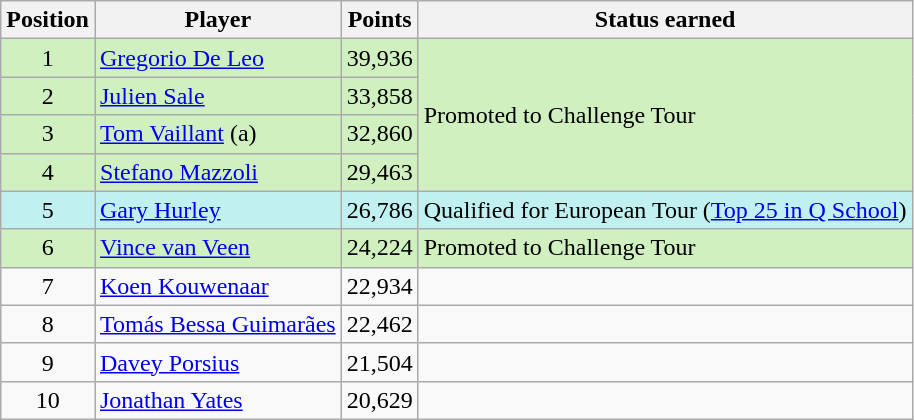<table class=wikitable>
<tr>
<th>Position</th>
<th>Player</th>
<th>Points</th>
<th>Status earned</th>
</tr>
<tr style="background:#D0F0C0;">
<td align=center>1</td>
<td> <a href='#'>Gregorio De Leo</a></td>
<td align=center>39,936</td>
<td rowspan=4>Promoted to Challenge Tour</td>
</tr>
<tr style="background:#D0F0C0;">
<td align=center>2</td>
<td> <a href='#'>Julien Sale</a></td>
<td align=center>33,858</td>
</tr>
<tr style="background:#D0F0C0;">
<td align=center>3</td>
<td> <a href='#'>Tom Vaillant</a> (a)</td>
<td align=center>32,860</td>
</tr>
<tr style="background:#D0F0C0;">
<td align=center>4</td>
<td> <a href='#'>Stefano Mazzoli</a></td>
<td align=center>29,463</td>
</tr>
<tr style="background:#C0F0F0;">
<td align=center>5</td>
<td> <a href='#'>Gary Hurley</a></td>
<td align=center>26,786</td>
<td>Qualified for European Tour (<a href='#'>Top 25 in Q School</a>)</td>
</tr>
<tr style="background:#D0F0C0;">
<td align=center>6</td>
<td> <a href='#'>Vince van Veen</a></td>
<td align=center>24,224</td>
<td>Promoted to Challenge Tour</td>
</tr>
<tr>
<td align=center>7</td>
<td> <a href='#'>Koen Kouwenaar</a></td>
<td align=center>22,934</td>
<td></td>
</tr>
<tr>
<td align=center>8</td>
<td> <a href='#'>Tomás Bessa Guimarães</a></td>
<td align=center>22,462</td>
<td></td>
</tr>
<tr>
<td align=center>9</td>
<td> <a href='#'>Davey Porsius</a></td>
<td align=center>21,504</td>
<td></td>
</tr>
<tr>
<td align=center>10</td>
<td> <a href='#'>Jonathan Yates</a></td>
<td align=center>20,629</td>
<td></td>
</tr>
</table>
